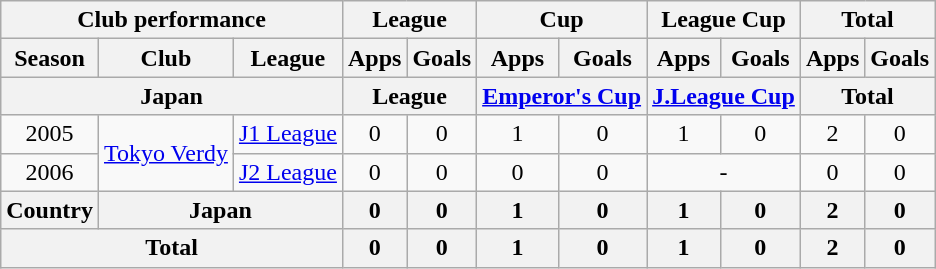<table class="wikitable" style="text-align:center;">
<tr>
<th colspan=3>Club performance</th>
<th colspan=2>League</th>
<th colspan=2>Cup</th>
<th colspan=2>League Cup</th>
<th colspan=2>Total</th>
</tr>
<tr>
<th>Season</th>
<th>Club</th>
<th>League</th>
<th>Apps</th>
<th>Goals</th>
<th>Apps</th>
<th>Goals</th>
<th>Apps</th>
<th>Goals</th>
<th>Apps</th>
<th>Goals</th>
</tr>
<tr>
<th colspan=3>Japan</th>
<th colspan=2>League</th>
<th colspan=2><a href='#'>Emperor's Cup</a></th>
<th colspan=2><a href='#'>J.League Cup</a></th>
<th colspan=2>Total</th>
</tr>
<tr>
<td>2005</td>
<td rowspan="2"><a href='#'>Tokyo Verdy</a></td>
<td><a href='#'>J1 League</a></td>
<td>0</td>
<td>0</td>
<td>1</td>
<td>0</td>
<td>1</td>
<td>0</td>
<td>2</td>
<td>0</td>
</tr>
<tr>
<td>2006</td>
<td><a href='#'>J2 League</a></td>
<td>0</td>
<td>0</td>
<td>0</td>
<td>0</td>
<td colspan="2">-</td>
<td>0</td>
<td>0</td>
</tr>
<tr>
<th rowspan=1>Country</th>
<th colspan=2>Japan</th>
<th>0</th>
<th>0</th>
<th>1</th>
<th>0</th>
<th>1</th>
<th>0</th>
<th>2</th>
<th>0</th>
</tr>
<tr>
<th colspan=3>Total</th>
<th>0</th>
<th>0</th>
<th>1</th>
<th>0</th>
<th>1</th>
<th>0</th>
<th>2</th>
<th>0</th>
</tr>
</table>
